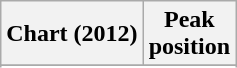<table class="wikitable sortable">
<tr>
<th>Chart (2012)</th>
<th>Peak<br>position</th>
</tr>
<tr>
</tr>
<tr>
</tr>
</table>
